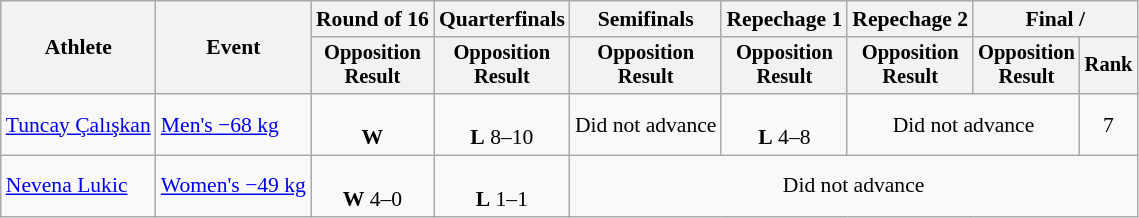<table class="wikitable" style="font-size:90%; text-align: center">
<tr>
<th rowspan=2>Athlete</th>
<th rowspan=2>Event</th>
<th>Round of 16</th>
<th>Quarterfinals</th>
<th>Semifinals</th>
<th>Repechage 1</th>
<th>Repechage 2</th>
<th colspan=2>Final / </th>
</tr>
<tr style="font-size:95%">
<th>Opposition<br>Result</th>
<th>Opposition<br>Result</th>
<th>Opposition<br>Result</th>
<th>Opposition<br>Result</th>
<th>Opposition<br>Result</th>
<th>Opposition<br>Result</th>
<th>Rank</th>
</tr>
<tr align=center>
<td align=left><a href='#'>Tuncay Çalışkan</a></td>
<td align=left><a href='#'>Men's −68 kg</a></td>
<td><br><strong>W</strong> </td>
<td><br><strong>L</strong> 8–10</td>
<td>Did not advance</td>
<td><br><strong>L</strong> 4–8</td>
<td colspan=2>Did not advance</td>
<td>7</td>
</tr>
<tr align=center>
<td align=left><a href='#'>Nevena Lukic</a></td>
<td align=left><a href='#'>Women's −49 kg</a></td>
<td><br><strong>W</strong> 4–0</td>
<td><br><strong>L</strong> 1–1 </td>
<td colspan=5>Did not advance</td>
</tr>
</table>
